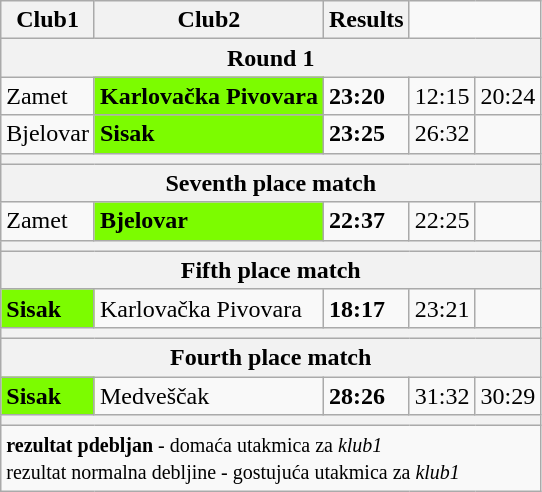<table class="wikitable">
<tr>
<th>Club1</th>
<th>Club2</th>
<th>Results</th>
</tr>
<tr>
<th colspan="5">Round 1</th>
</tr>
<tr>
<td>Zamet</td>
<td style="background:lawngreen"><strong>Karlovačka Pivovara</strong></td>
<td><strong>23:20</strong></td>
<td>12:15</td>
<td>20:24</td>
</tr>
<tr>
<td>Bjelovar</td>
<td style="background:lawngreen"><strong>Sisak</strong></td>
<td><strong>23:25</strong></td>
<td>26:32</td>
<td></td>
</tr>
<tr>
<th colspan="5"></th>
</tr>
<tr>
<th colspan="5">Seventh place match</th>
</tr>
<tr>
<td>Zamet</td>
<td style="background:lawngreen"><strong>Bjelovar</strong></td>
<td><strong>22:37</strong></td>
<td>22:25</td>
<td></td>
</tr>
<tr>
<th colspan="5"></th>
</tr>
<tr>
<th colspan="5">Fifth place match</th>
</tr>
<tr>
<td style="background:lawngreen"><strong>Sisak</strong></td>
<td>Karlovačka Pivovara</td>
<td><strong>18:17</strong></td>
<td>23:21</td>
<td></td>
</tr>
<tr>
<th colspan="5"></th>
</tr>
<tr>
<th colspan="5">Fourth place match</th>
</tr>
<tr>
<td style="background:lawngreen"><strong>Sisak</strong></td>
<td>Medveščak</td>
<td><strong>28:26</strong></td>
<td>31:32</td>
<td>30:29</td>
</tr>
<tr>
<th colspan="5"></th>
</tr>
<tr>
<td colspan="5"><small> <strong>rezultat pdebljan</strong> - domaća utakmica za <em>klub1</em> <br>rezultat normalna debljine - gostujuća utakmica za <em>klub1</em></small></td>
</tr>
</table>
